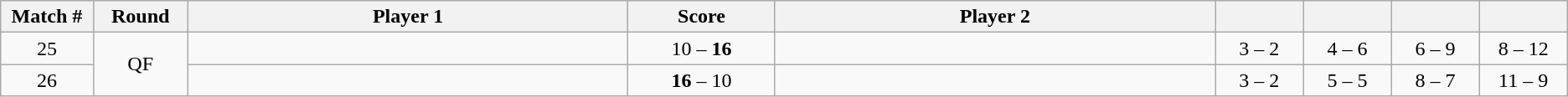<table class="wikitable">
<tr>
<th width="2%">Match #</th>
<th width="2%">Round</th>
<th width="15%">Player 1</th>
<th width="5%">Score</th>
<th width="15%">Player 2</th>
<th width="3%"></th>
<th width="3%"></th>
<th width="3%"></th>
<th width="3%"></th>
</tr>
<tr style=text-align:center;"background:#;">
<td>25</td>
<td rowspan=2>QF</td>
<td></td>
<td>10 – <strong>16</strong></td>
<td></td>
<td>3 – 2</td>
<td>4 – 6</td>
<td>6 – 9</td>
<td>8 – 12</td>
</tr>
<tr style=text-align:center;"background:#;">
<td>26</td>
<td></td>
<td><strong>16</strong> – 10</td>
<td></td>
<td>3 – 2</td>
<td>5 – 5</td>
<td>8 – 7</td>
<td>11 – 9</td>
</tr>
</table>
